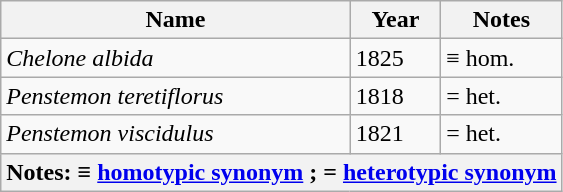<table class="wikitable sortable mw-collapsible" id="Synonyms">
<tr>
<th>Name</th>
<th>Year</th>
<th>Notes</th>
</tr>
<tr>
<td><em>Chelone albida</em> </td>
<td>1825</td>
<td>≡ hom.</td>
</tr>
<tr>
<td><em>Penstemon teretiflorus</em> </td>
<td>1818</td>
<td>= het.</td>
</tr>
<tr>
<td><em>Penstemon viscidulus</em> </td>
<td>1821</td>
<td>= het.</td>
</tr>
<tr>
<th colspan=3 style="text-align: left;">Notes: ≡ <a href='#'>homotypic synonym</a> ; = <a href='#'>heterotypic synonym</a></th>
</tr>
</table>
